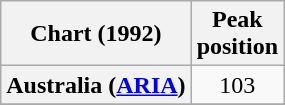<table class="wikitable sortable plainrowheaders" style="text-align:center">
<tr>
<th scope="col">Chart (1992)</th>
<th scope="col">Peak<br>position</th>
</tr>
<tr>
<th scope="row">Australia (<a href='#'>ARIA</a>)</th>
<td>103</td>
</tr>
<tr>
</tr>
<tr>
</tr>
<tr>
</tr>
<tr>
</tr>
<tr>
</tr>
</table>
